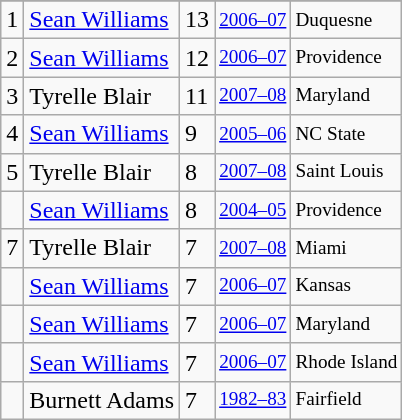<table class="wikitable">
<tr>
</tr>
<tr>
<td>1</td>
<td><a href='#'>Sean Williams</a></td>
<td>13</td>
<td style="font-size:80%;"><a href='#'>2006–07</a></td>
<td style="font-size:80%;">Duquesne</td>
</tr>
<tr>
<td>2</td>
<td><a href='#'>Sean Williams</a></td>
<td>12</td>
<td style="font-size:80%;"><a href='#'>2006–07</a></td>
<td style="font-size:80%;">Providence</td>
</tr>
<tr>
<td>3</td>
<td>Tyrelle Blair</td>
<td>11</td>
<td style="font-size:80%;"><a href='#'>2007–08</a></td>
<td style="font-size:80%;">Maryland</td>
</tr>
<tr>
<td>4</td>
<td><a href='#'>Sean Williams</a></td>
<td>9</td>
<td style="font-size:80%;"><a href='#'>2005–06</a></td>
<td style="font-size:80%;">NC State</td>
</tr>
<tr>
<td>5</td>
<td>Tyrelle Blair</td>
<td>8</td>
<td style="font-size:80%;"><a href='#'>2007–08</a></td>
<td style="font-size:80%;">Saint Louis</td>
</tr>
<tr>
<td></td>
<td><a href='#'>Sean Williams</a></td>
<td>8</td>
<td style="font-size:80%;"><a href='#'>2004–05</a></td>
<td style="font-size:80%;">Providence</td>
</tr>
<tr>
<td>7</td>
<td>Tyrelle Blair</td>
<td>7</td>
<td style="font-size:80%;"><a href='#'>2007–08</a></td>
<td style="font-size:80%;">Miami</td>
</tr>
<tr>
<td></td>
<td><a href='#'>Sean Williams</a></td>
<td>7</td>
<td style="font-size:80%;"><a href='#'>2006–07</a></td>
<td style="font-size:80%;">Kansas</td>
</tr>
<tr>
<td></td>
<td><a href='#'>Sean Williams</a></td>
<td>7</td>
<td style="font-size:80%;"><a href='#'>2006–07</a></td>
<td style="font-size:80%;">Maryland</td>
</tr>
<tr>
<td></td>
<td><a href='#'>Sean Williams</a></td>
<td>7</td>
<td style="font-size:80%;"><a href='#'>2006–07</a></td>
<td style="font-size:80%;">Rhode Island</td>
</tr>
<tr>
<td></td>
<td>Burnett Adams</td>
<td>7</td>
<td style="font-size:80%;"><a href='#'>1982–83</a></td>
<td style="font-size:80%;">Fairfield</td>
</tr>
</table>
